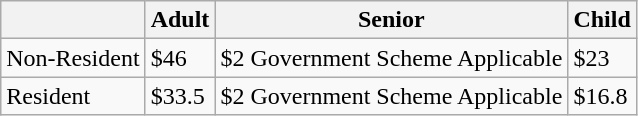<table class="wikitable">
<tr>
<th></th>
<th>Adult</th>
<th>Senior</th>
<th>Child</th>
</tr>
<tr>
<td>Non-Resident</td>
<td>$46</td>
<td>$2 Government Scheme Applicable</td>
<td>$23</td>
</tr>
<tr>
<td>Resident</td>
<td>$33.5</td>
<td>$2 Government Scheme Applicable</td>
<td>$16.8</td>
</tr>
</table>
